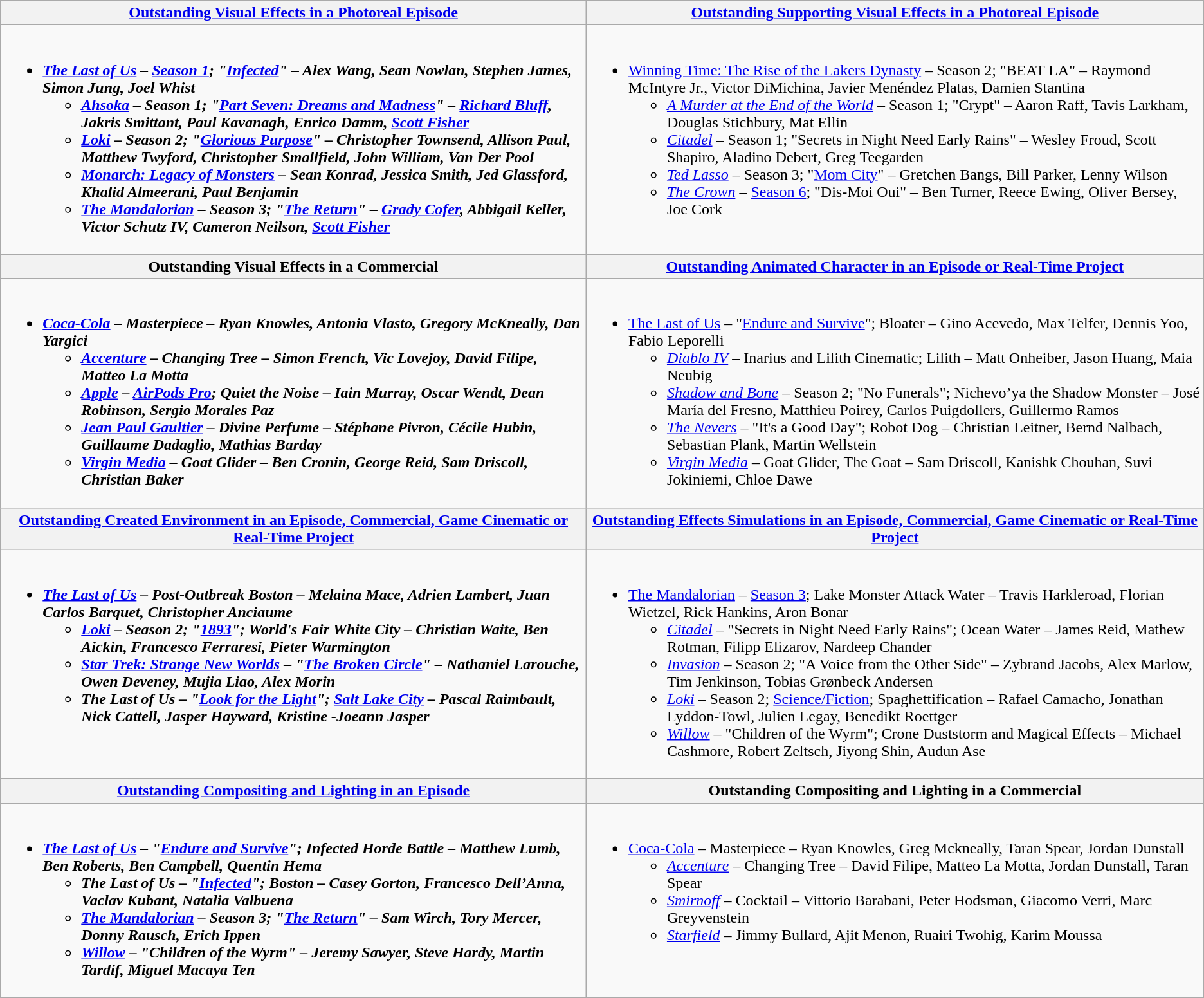<table class="wikitable" style="width=100%">
<tr>
<th style="width=50%"><strong><a href='#'>Outstanding Visual Effects in a Photoreal Episode</a></strong></th>
<th style="width=50%"><strong><a href='#'>Outstanding Supporting Visual Effects in a Photoreal Episode</a></strong></th>
</tr>
<tr>
<td valign="top"><br><ul><li><strong><em><a href='#'>The Last of Us</a><em> – <a href='#'>Season 1</a>; "<a href='#'>Infected</a>" – Alex Wang, Sean Nowlan, Stephen James, Simon Jung, Joel Whist<strong><ul><li></em><a href='#'>Ahsoka</a><em> – Season 1; "<a href='#'>Part Seven: Dreams and Madness</a>" – <a href='#'>Richard Bluff</a>, Jakris Smittant, Paul Kavanagh, Enrico Damm, <a href='#'>Scott Fisher</a></li><li></em><a href='#'>Loki</a><em> – Season 2; "<a href='#'>Glorious Purpose</a>" – Christopher Townsend, Allison Paul, Matthew Twyford, Christopher Smallfield, John William, Van Der Pool</li><li></em><a href='#'>Monarch: Legacy of Monsters</a><em> – Sean Konrad, Jessica Smith, Jed Glassford, Khalid Almeerani, Paul Benjamin</li><li></em><a href='#'>The Mandalorian</a><em> – Season 3; "<a href='#'>The Return</a>" – <a href='#'>Grady Cofer</a>, Abbigail Keller, Victor Schutz IV, Cameron Neilson, <a href='#'>Scott Fisher</a></li></ul></li></ul></td>
<td valign="top"><br><ul><li></em></strong><a href='#'>Winning Time: The Rise of the Lakers Dynasty</a></em> – Season 2; "BEAT LA" – Raymond McIntyre Jr., Victor DiMichina, Javier Menéndez Platas, Damien Stantina</strong><ul><li><em><a href='#'>A Murder at the End of the World</a></em> – Season 1; "Crypt" – Aaron Raff, Tavis Larkham, Douglas Stichbury, Mat Ellin</li><li><em><a href='#'>Citadel</a></em> – Season 1; "Secrets in Night Need Early Rains" – Wesley Froud, Scott Shapiro, Aladino Debert, Greg Teegarden</li><li><em><a href='#'>Ted Lasso</a></em> – Season 3; "<a href='#'>Mom City</a>" – Gretchen Bangs, Bill Parker, Lenny Wilson</li><li><em><a href='#'>The Crown</a></em> – <a href='#'>Season 6</a>; "Dis-Moi Oui" – Ben Turner, Reece Ewing, Oliver Bersey, Joe Cork</li></ul></li></ul></td>
</tr>
<tr>
<th style="width=50%"><strong>Outstanding Visual Effects in a Commercial</strong></th>
<th style="width=50%"><strong><a href='#'>Outstanding Animated Character in an Episode or Real-Time Project</a></strong></th>
</tr>
<tr>
<td valign="top"><br><ul><li><strong><em><a href='#'>Coca-Cola</a><em> – Masterpiece – Ryan Knowles, Antonia Vlasto, Gregory McKneally, Dan Yargici<strong><ul><li></em><a href='#'>Accenture</a><em> – Changing Tree – Simon French, Vic Lovejoy, David Filipe, Matteo La Motta</li><li></em><a href='#'>Apple</a><em> – <a href='#'>AirPods Pro</a>; Quiet the Noise – Iain Murray, Oscar Wendt, Dean Robinson, Sergio Morales Paz</li><li></em><a href='#'>Jean Paul Gaultier</a><em> – Divine Perfume – Stéphane Pivron, Cécile Hubin, Guillaume Dadaglio, Mathias Barday</li><li></em><a href='#'>Virgin Media</a><em> – Goat Glider – Ben Cronin, George Reid, Sam Driscoll, Christian Baker</li></ul></li></ul></td>
<td valign="top"><br><ul><li></em></strong><a href='#'>The Last of Us</a></em> – "<a href='#'>Endure and Survive</a>"; Bloater – Gino Acevedo, Max Telfer, Dennis Yoo, Fabio Leporelli</strong><ul><li><em><a href='#'>Diablo IV</a></em> – Inarius and Lilith Cinematic; Lilith – Matt Onheiber, Jason Huang, Maia Neubig</li><li><em><a href='#'>Shadow and Bone</a></em> – Season 2; "No Funerals"; Nichevo’ya the Shadow Monster – José María del Fresno, Matthieu Poirey, Carlos Puigdollers, Guillermo Ramos</li><li><em><a href='#'>The Nevers</a></em> – "It's a Good Day"; Robot Dog – Christian Leitner, Bernd Nalbach, Sebastian Plank, Martin Wellstein</li><li><em><a href='#'>Virgin Media</a></em> – Goat Glider, The Goat – Sam Driscoll, Kanishk Chouhan, Suvi Jokiniemi, Chloe Dawe</li></ul></li></ul></td>
</tr>
<tr>
<th style="width=50%"><strong><a href='#'>Outstanding Created Environment in an Episode, Commercial, Game Cinematic or Real-Time Project</a></strong></th>
<th style="width=50%"><strong><a href='#'>Outstanding Effects Simulations in an Episode, Commercial, Game Cinematic or Real-Time Project</a></strong></th>
</tr>
<tr>
<td valign="top"><br><ul><li><strong><em><a href='#'>The Last of Us</a><em> – Post-Outbreak Boston – Melaina Mace, Adrien Lambert, Juan Carlos Barquet, Christopher Anciaume<strong><ul><li></em><a href='#'>Loki</a><em> – Season 2; "<a href='#'>1893</a>"; World's Fair White City – Christian Waite, Ben Aickin, Francesco Ferraresi, Pieter Warmington</li><li></em><a href='#'>Star Trek: Strange New Worlds</a><em> – "<a href='#'>The Broken Circle</a>" – Nathaniel Larouche, Owen Deveney, Mujia Liao, Alex Morin</li><li></em>The Last of Us<em> – "<a href='#'>Look for the Light</a>"; <a href='#'>Salt Lake City</a> – Pascal Raimbault, Nick Cattell, Jasper Hayward,  Kristine -Joeann Jasper</li></ul></li></ul></td>
<td valign="top"><br><ul><li></em></strong><a href='#'>The Mandalorian</a></em> – <a href='#'>Season 3</a>; Lake Monster Attack Water – Travis Harkleroad, Florian Wietzel, Rick Hankins, Aron Bonar</strong><ul><li><em><a href='#'>Citadel</a></em> – "Secrets in Night Need Early Rains"; Ocean Water – James Reid, Mathew Rotman, Filipp Elizarov, Nardeep Chander</li><li><em><a href='#'>Invasion</a></em> – Season 2; "A Voice from the Other Side" – Zybrand Jacobs, Alex Marlow, Tim Jenkinson, Tobias Grønbeck Andersen</li><li><em><a href='#'>Loki</a></em> – Season 2; <a href='#'>Science/Fiction</a>; Spaghettification – Rafael Camacho, Jonathan Lyddon-Towl, Julien Legay, Benedikt Roettger</li><li><em><a href='#'>Willow</a></em> – "Children of the Wyrm"; Crone Duststorm and Magical Effects – Michael Cashmore, Robert Zeltsch, Jiyong Shin, Audun Ase</li></ul></li></ul></td>
</tr>
<tr>
<th style="width=50%"><strong><a href='#'>Outstanding Compositing and Lighting in an Episode</a></strong></th>
<th style="width=50%"><strong>Outstanding Compositing and Lighting in a Commercial</strong></th>
</tr>
<tr>
<td valign="top"><br><ul><li><strong><em><a href='#'>The Last of Us</a><em>  – "<a href='#'>Endure and Survive</a>"; Infected Horde Battle – Matthew Lumb, Ben Roberts, Ben Campbell, Quentin Hema<strong><ul><li></em>The Last of Us<em> – "<a href='#'>Infected</a>"; Boston – Casey Gorton, Francesco Dell’Anna, Vaclav Kubant, Natalia Valbuena</li><li></em><a href='#'>The Mandalorian</a><em> – Season 3; "<a href='#'>The Return</a>" – Sam Wirch, Tory Mercer, Donny Rausch, Erich Ippen</li><li></em><a href='#'>Willow</a><em> – "Children of the Wyrm" – Jeremy Sawyer, Steve Hardy, Martin Tardif, Miguel Macaya Ten</li></ul></li></ul></td>
<td valign="top"><br><ul><li></em></strong><a href='#'>Coca-Cola</a></em> – Masterpiece – Ryan Knowles, Greg Mckneally, Taran Spear, Jordan Dunstall</strong><ul><li><em><a href='#'>Accenture</a></em> – Changing Tree – David Filipe, Matteo La Motta, Jordan Dunstall, Taran Spear</li><li><em><a href='#'>Smirnoff</a></em> – Cocktail – Vittorio Barabani, Peter Hodsman, Giacomo Verri, Marc Greyvenstein</li><li><em><a href='#'>Starfield</a></em> – Jimmy Bullard, Ajit Menon, Ruairi Twohig, Karim Moussa</li></ul></li></ul></td>
</tr>
</table>
